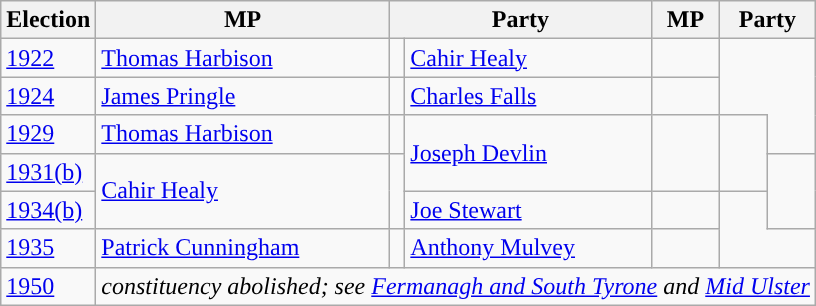<table class="wikitable">
<tr>
<th>Election</th>
<th>MP</th>
<th colspan=2>Party</th>
<th>MP</th>
<th colspan=2>Party</th>
</tr>
<tr>
<td><a href='#'>1922</a></td>
<td><a href='#'>Thomas Harbison</a></td>
<td></td>
<td><a href='#'>Cahir Healy</a></td>
<td></td>
</tr>
<tr>
<td><a href='#'>1924</a></td>
<td><a href='#'>James Pringle</a></td>
<td></td>
<td><a href='#'>Charles Falls</a></td>
<td></td>
</tr>
<tr>
<td><a href='#'>1929</a></td>
<td><a href='#'>Thomas Harbison</a></td>
<td></td>
<td rowspan="2"><a href='#'>Joseph Devlin</a></td>
<td rowspan="2" style="color:inherit;background-color: "></td>
<td rowspan="2"><a href='#'></a></td>
</tr>
<tr>
<td><a href='#'>1931(b)</a></td>
<td rowspan="2"><a href='#'>Cahir Healy</a></td>
<td rowspan="2" style="color:inherit;background-color: "></td>
<td rowspan="2"><a href='#'></a></td>
</tr>
<tr>
<td><a href='#'>1934(b)</a></td>
<td><a href='#'>Joe Stewart</a></td>
<td></td>
</tr>
<tr>
<td><a href='#'>1935</a></td>
<td><a href='#'>Patrick Cunningham</a></td>
<td></td>
<td><a href='#'>Anthony Mulvey</a></td>
<td></td>
</tr>
<tr>
<td><a href='#'>1950</a></td>
<td colspan="6"><em>constituency abolished; see <a href='#'>Fermanagh and South Tyrone</a> and <a href='#'>Mid Ulster</a></em></td>
</tr>
</table>
